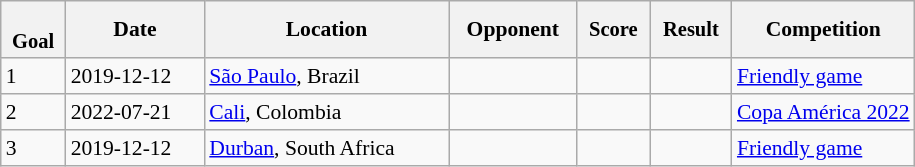<table class="wikitable collapsible sortable" style="font-size:90%">
<tr>
<th data-sort-type="number" style="font-size:95%;"><br>Goal</th>
<th>Date</th>
<th>Location</th>
<th>Opponent</th>
<th data-sort-type="number" style="font-size:95%;">Score</th>
<th data-sort-type="number" style="font-size:95%;">Result</th>
<th width="20%">Competition</th>
</tr>
<tr>
<td>1</td>
<td>2019-12-12</td>
<td> <a href='#'>São Paulo</a>, Brazil</td>
<td></td>
<td></td>
<td></td>
<td><a href='#'>Friendly game</a></td>
</tr>
<tr>
<td>2</td>
<td>2022-07-21</td>
<td> <a href='#'>Cali</a>, Colombia</td>
<td></td>
<td></td>
<td></td>
<td><a href='#'>Copa América 2022</a></td>
</tr>
<tr>
<td>3</td>
<td>2019-12-12</td>
<td> <a href='#'>Durban</a>, South Africa</td>
<td></td>
<td></td>
<td></td>
<td><a href='#'>Friendly game</a></td>
</tr>
</table>
